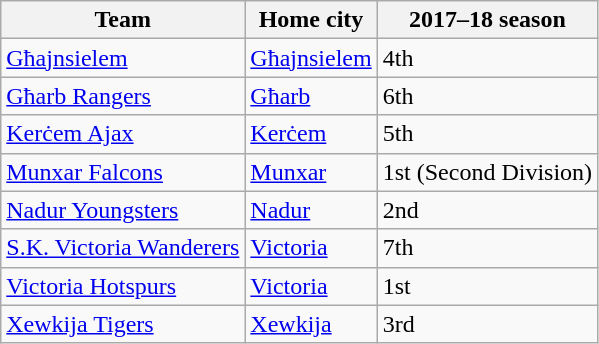<table class="wikitable sortable">
<tr>
<th>Team</th>
<th>Home city</th>
<th>2017–18 season</th>
</tr>
<tr>
<td><a href='#'>Għajnsielem</a></td>
<td><a href='#'>Għajnsielem</a></td>
<td>4th</td>
</tr>
<tr>
<td><a href='#'>Għarb Rangers</a></td>
<td><a href='#'>Għarb</a></td>
<td>6th</td>
</tr>
<tr>
<td><a href='#'>Kerċem Ajax</a></td>
<td><a href='#'>Kerċem</a></td>
<td>5th</td>
</tr>
<tr>
<td><a href='#'>Munxar Falcons</a></td>
<td><a href='#'>Munxar</a></td>
<td>1st (Second Division)</td>
</tr>
<tr>
<td><a href='#'>Nadur Youngsters</a></td>
<td><a href='#'>Nadur</a></td>
<td>2nd</td>
</tr>
<tr>
<td><a href='#'>S.K. Victoria Wanderers</a></td>
<td><a href='#'>Victoria</a></td>
<td>7th</td>
</tr>
<tr>
<td><a href='#'>Victoria Hotspurs</a></td>
<td><a href='#'>Victoria</a></td>
<td>1st</td>
</tr>
<tr>
<td><a href='#'>Xewkija Tigers</a></td>
<td><a href='#'>Xewkija</a></td>
<td>3rd</td>
</tr>
</table>
